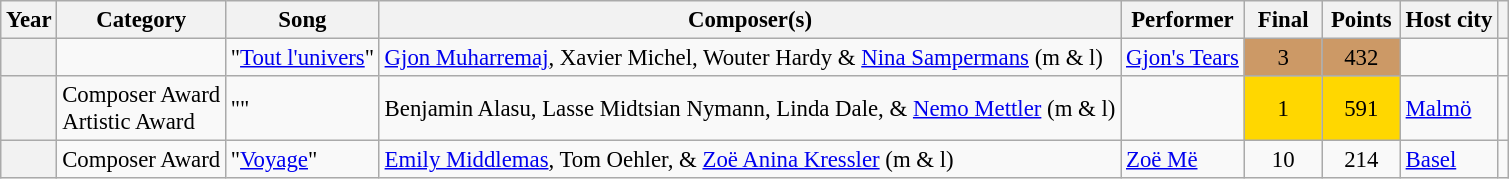<table class="wikitable sortable plainrowheaders" style="font-size: 95%">
<tr>
<th>Year</th>
<th>Category</th>
<th>Song</th>
<th>Composer(s)<br></th>
<th>Performer</th>
<th style="width:45px;">Final</th>
<th style="width:45px;">Points</th>
<th>Host city</th>
<th class="unsortable"></th>
</tr>
<tr>
<th scope="row"></th>
<td></td>
<td>"<a href='#'>Tout l'univers</a>"</td>
<td><a href='#'>Gjon Muharremaj</a>, Xavier Michel, Wouter Hardy & <a href='#'>Nina Sampermans</a> (m & l)</td>
<td><a href='#'>Gjon's Tears</a></td>
<td style="background-color:#CC9966; text-align:center;">3</td>
<td style="background-color:#CC9966; text-align:center;">432</td>
<td></td>
<td></td>
</tr>
<tr>
<th scope="row"></th>
<td>Composer Award<br>Artistic Award</td>
<td>""</td>
<td>Benjamin Alasu, Lasse Midtsian Nymann, Linda Dale, & <a href='#'>Nemo Mettler</a> (m & l)</td>
<td></td>
<td style="background-color:#FFD700; text-align:center;">1</td>
<td style="background-color:#FFD700; text-align:center;">591</td>
<td> <a href='#'>Malmö</a></td>
<td></td>
</tr>
<tr>
<th scope="row"></th>
<td>Composer Award</td>
<td>"<a href='#'>Voyage</a>"</td>
<td><a href='#'>Emily Middlemas</a>, Tom Oehler, & <a href='#'>Zoë Anina Kressler</a> (m & l)</td>
<td><a href='#'>Zoë Më</a></td>
<td style="text-align:center;">10</td>
<td style="text-align:center;">214</td>
<td> <a href='#'>Basel</a></td>
<td></td>
</tr>
</table>
